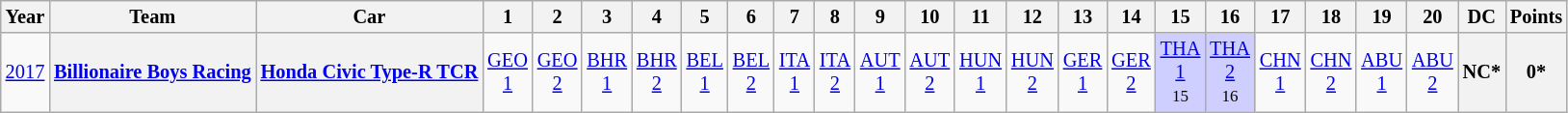<table class="wikitable" style="text-align:center; font-size:85%">
<tr>
<th>Year</th>
<th>Team</th>
<th>Car</th>
<th>1</th>
<th>2</th>
<th>3</th>
<th>4</th>
<th>5</th>
<th>6</th>
<th>7</th>
<th>8</th>
<th>9</th>
<th>10</th>
<th>11</th>
<th>12</th>
<th>13</th>
<th>14</th>
<th>15</th>
<th>16</th>
<th>17</th>
<th>18</th>
<th>19</th>
<th>20</th>
<th>DC</th>
<th>Points</th>
</tr>
<tr>
<td><a href='#'>2017</a></td>
<th><a href='#'>Billionaire Boys Racing</a></th>
<th><a href='#'>Honda Civic Type-R TCR</a></th>
<td style="background:#;"><a href='#'>GEO<br>1</a><br><small></small></td>
<td style="background:#;"><a href='#'>GEO<br>2</a><br><small></small></td>
<td style="background:#;"><a href='#'>BHR<br>1</a><br><small></small></td>
<td style="background:#;"><a href='#'>BHR<br>2</a><br><small></small></td>
<td style="background:#;"><a href='#'>BEL<br>1</a><br><small></small></td>
<td style="background:#;"><a href='#'>BEL<br>2</a><br><small></small></td>
<td style="background:#;"><a href='#'>ITA<br>1</a><br><small></small></td>
<td style="background:#;"><a href='#'>ITA<br>2</a><br><small></small></td>
<td style="background:#;"><a href='#'>AUT<br>1</a><br><small></small></td>
<td style="background:#;"><a href='#'>AUT<br>2</a><br><small></small></td>
<td style="background:#;"><a href='#'>HUN<br>1</a><br><small></small></td>
<td style="background:#;"><a href='#'>HUN<br>2</a><br><small></small></td>
<td style="background:#;"><a href='#'>GER<br>1</a><br><small></small></td>
<td style="background:#;"><a href='#'>GER<br>2</a><br><small></small></td>
<td style="background:#CFCFFF;"><a href='#'>THA<br>1</a><br><small>15</small></td>
<td style="background:#CFCFFF;"><a href='#'>THA<br>2</a><br><small>16</small></td>
<td style="background:#;"><a href='#'>CHN<br>1</a><br><small></small></td>
<td style="background:#;"><a href='#'>CHN<br>2</a><br><small></small></td>
<td style="background:#;"><a href='#'>ABU<br>1</a><br><small></small></td>
<td style="background:#;"><a href='#'>ABU<br>2</a><br><small></small></td>
<th>NC*</th>
<th>0*</th>
</tr>
</table>
